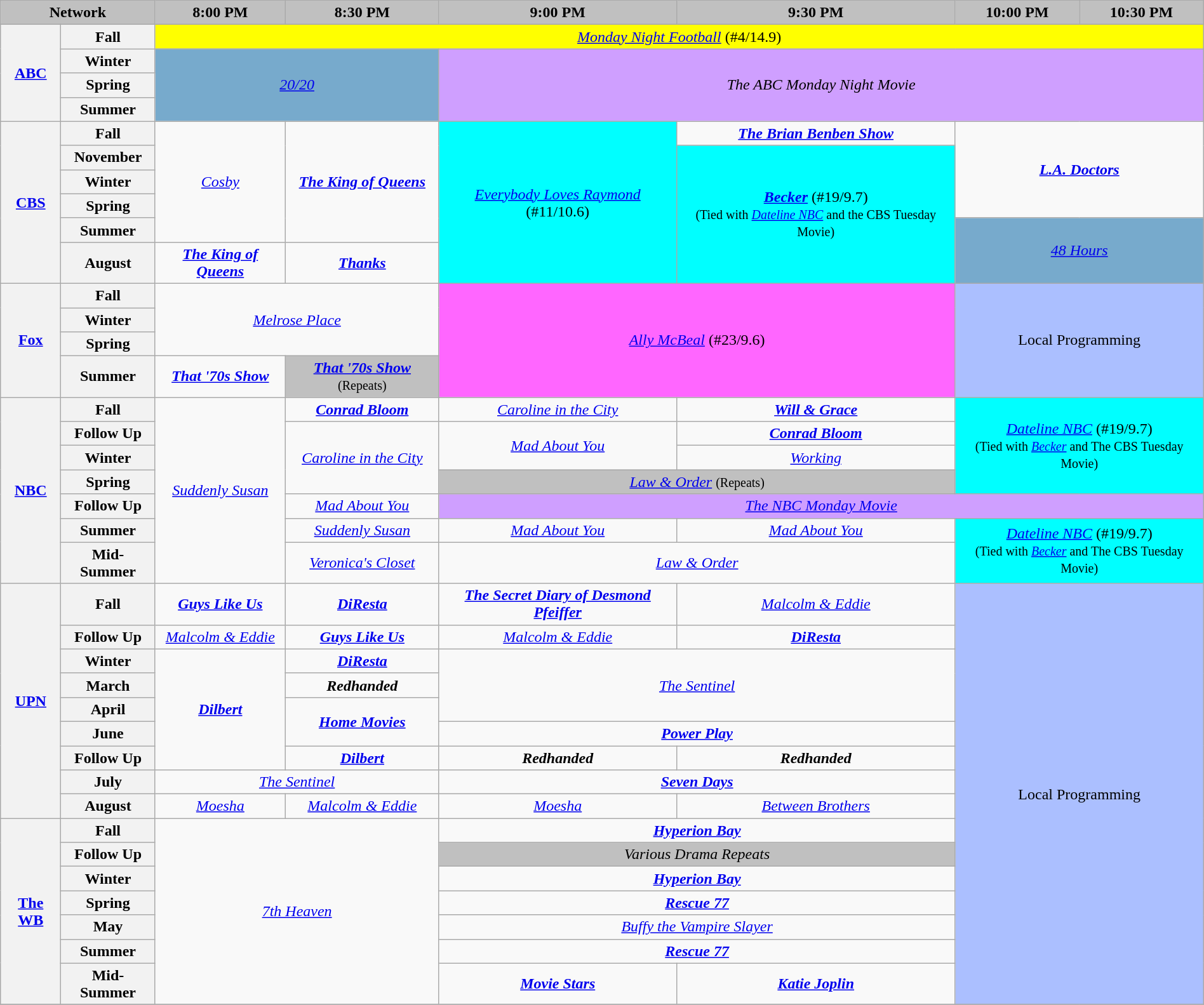<table class="wikitable" style="width:100%;margin-right:0;text-align:center">
<tr>
<th colspan="2" style="background-color:#C0C0C0;text-align:center">Network</th>
<th style="background-color:#C0C0C0;text-align:center">8:00 PM</th>
<th style="background-color:#C0C0C0;text-align:center">8:30 PM</th>
<th style="background-color:#C0C0C0;text-align:center">9:00 PM</th>
<th style="background-color:#C0C0C0;text-align:center">9:30 PM</th>
<th style="background-color:#C0C0C0;text-align:center">10:00 PM</th>
<th style="background-color:#C0C0C0;text-align:center">10:30 PM</th>
</tr>
<tr>
<th rowspan="4"><a href='#'>ABC</a></th>
<th>Fall</th>
<td bgcolor="#FFFF00" colspan="6"><em><a href='#'>Monday Night Football</a></em> (#4/14.9)</td>
</tr>
<tr>
<th>Winter</th>
<td colspan="2" rowspan="3" bgcolor="#77AACC"><em><a href='#'>20/20</a></em></td>
<td colspan="4" rowspan="3" bgcolor="#CF9FFF"><em>The ABC Monday Night Movie</em></td>
</tr>
<tr>
<th>Spring</th>
</tr>
<tr>
<th>Summer</th>
</tr>
<tr>
<th rowspan="6"><a href='#'>CBS</a></th>
<th>Fall</th>
<td rowspan="5"><em><a href='#'>Cosby</a></em></td>
<td rowspan="5"><strong><em><a href='#'>The King of Queens</a></em></strong></td>
<td bgcolor="#00FFFF" rowspan="6"><em><a href='#'>Everybody Loves Raymond</a></em> (#11/10.6)</td>
<td><strong><em><a href='#'>The Brian Benben Show</a></em></strong></td>
<td colspan="2" rowspan="4"><strong><em><a href='#'>L.A. Doctors</a></em></strong></td>
</tr>
<tr>
<th>November</th>
<td bgcolor="#00FFFF"  rowspan="5"><strong><em><a href='#'>Becker</a></em></strong> (#19/9.7)<br><small>(Tied with <em><a href='#'>Dateline NBC</a></em> and the CBS Tuesday Movie)</small></td>
</tr>
<tr>
<th>Winter</th>
</tr>
<tr>
<th>Spring</th>
</tr>
<tr>
<th>Summer</th>
<td colspan="2" bgcolor="#77AACC" rowspan="2"><em><a href='#'>48 Hours</a></em></td>
</tr>
<tr>
<th>August</th>
<td><strong><em><a href='#'>The King of Queens</a></em></strong></td>
<td><strong><em><a href='#'>Thanks</a></em></strong></td>
</tr>
<tr>
<th rowspan="4"><a href='#'>Fox</a></th>
<th>Fall</th>
<td colspan="2" rowspan="3"><em><a href='#'>Melrose Place</a></em></td>
<td bgcolor="#FF66FF" colspan="2" rowspan="4"><em><a href='#'>Ally McBeal</a></em> (#23/9.6)</td>
<td bgcolor="#abbfff" colspan="2" rowspan="4">Local Programming</td>
</tr>
<tr>
<th>Winter</th>
</tr>
<tr>
<th>Spring</th>
</tr>
<tr>
<th>Summer</th>
<td><strong><em><a href='#'>That '70s Show</a></em></strong></td>
<td bgcolor="#C0C0C0"><strong><em><a href='#'>That '70s Show</a></em></strong> <small>(Repeats)</small></td>
</tr>
<tr>
<th rowspan="7"><a href='#'>NBC</a></th>
<th>Fall</th>
<td rowspan="7"><em><a href='#'>Suddenly Susan</a></em></td>
<td><strong><em><a href='#'>Conrad Bloom</a></em></strong></td>
<td><em><a href='#'>Caroline in the City</a></em></td>
<td><strong><em><a href='#'>Will & Grace</a></em></strong></td>
<td bgcolor="#00FFFF" rowspan="4" colspan="2"><em><a href='#'>Dateline NBC</a></em> (#19/9.7)<br><small>(Tied with <em><a href='#'>Becker</a></em> and The CBS Tuesday Movie)</small></td>
</tr>
<tr>
<th>Follow Up</th>
<td rowspan="3"><em><a href='#'>Caroline in the City</a></em></td>
<td rowspan="2"><em><a href='#'>Mad About You</a></em></td>
<td><strong><em><a href='#'>Conrad Bloom</a></em></strong></td>
</tr>
<tr>
<th>Winter</th>
<td><em><a href='#'>Working</a></em></td>
</tr>
<tr>
<th>Spring</th>
<td colspan="2" bgcolor="#C0C0C0"><em><a href='#'>Law & Order</a></em> <small>(Repeats)</small></td>
</tr>
<tr>
<th>Follow Up</th>
<td><em><a href='#'>Mad About You</a></em></td>
<td bgcolor="#CF9FFF" colspan="4"><em><a href='#'>The NBC Monday Movie</a></em></td>
</tr>
<tr>
<th>Summer</th>
<td><em><a href='#'>Suddenly Susan</a></em></td>
<td><em><a href='#'>Mad About You</a></em></td>
<td><em><a href='#'>Mad About You</a></em></td>
<td bgcolor="#00FFFF" rowspan="2" colspan="2"><em><a href='#'>Dateline NBC</a></em> (#19/9.7)<br><small>(Tied with <em><a href='#'>Becker</a></em> and The CBS Tuesday Movie)</small></td>
</tr>
<tr>
<th>Mid-Summer</th>
<td><em><a href='#'>Veronica's Closet</a></em></td>
<td colspan="2"><em><a href='#'>Law & Order</a></em></td>
</tr>
<tr>
<th rowspan="9"><a href='#'>UPN</a></th>
<th>Fall</th>
<td><strong><em><a href='#'>Guys Like Us</a></em></strong></td>
<td><strong><em><a href='#'>DiResta</a></em></strong></td>
<td><strong><em><a href='#'>The Secret Diary of Desmond Pfeiffer</a></em></strong></td>
<td><em><a href='#'>Malcolm & Eddie</a></em></td>
<td bgcolor="#abbfff" rowspan="16" colspan="2">Local Programming</td>
</tr>
<tr>
<th>Follow Up</th>
<td><em><a href='#'>Malcolm & Eddie</a></em></td>
<td><strong><em><a href='#'>Guys Like Us</a></em></strong></td>
<td><em><a href='#'>Malcolm & Eddie</a></em></td>
<td><strong><em><a href='#'>DiResta</a></em></strong></td>
</tr>
<tr>
<th>Winter</th>
<td rowspan="5"><strong><em><a href='#'>Dilbert</a></em></strong></td>
<td><strong><em><a href='#'>DiResta</a></em></strong></td>
<td rowspan="3" colspan="2"><em><a href='#'>The Sentinel</a></em></td>
</tr>
<tr>
<th>March</th>
<td><strong><em>Redhanded</em></strong></td>
</tr>
<tr>
<th>April</th>
<td rowspan="2"><strong><em><a href='#'>Home Movies</a></em></strong></td>
</tr>
<tr>
<th>June</th>
<td colspan="2"><strong><em><a href='#'>Power Play</a></em></strong></td>
</tr>
<tr>
<th>Follow Up</th>
<td><strong><em><a href='#'>Dilbert</a></em></strong></td>
<td><strong><em>Redhanded</em></strong></td>
<td><strong><em>Redhanded</em></strong></td>
</tr>
<tr>
<th>July</th>
<td colspan="2"><em><a href='#'>The Sentinel</a></em></td>
<td colspan="2"><strong><em><a href='#'>Seven Days</a></em></strong></td>
</tr>
<tr>
<th>August</th>
<td><em><a href='#'>Moesha</a></em></td>
<td><em><a href='#'>Malcolm & Eddie</a></em></td>
<td><em><a href='#'>Moesha</a></em></td>
<td><em><a href='#'>Between Brothers</a></em></td>
</tr>
<tr>
<th rowspan="7"><a href='#'>The WB</a></th>
<th>Fall</th>
<td rowspan="7" colspan="2"><em><a href='#'>7th Heaven</a></em></td>
<td colspan="2"><strong><em><a href='#'>Hyperion Bay</a></em></strong></td>
</tr>
<tr>
<th>Follow Up</th>
<td colspan="2" bgcolor="#C0C0C0"><em>Various Drama Repeats</em></td>
</tr>
<tr>
<th>Winter</th>
<td colspan="2"><strong><em><a href='#'>Hyperion Bay</a></em></strong></td>
</tr>
<tr>
<th>Spring</th>
<td colspan="2"><strong><em><a href='#'>Rescue 77</a></em></strong></td>
</tr>
<tr>
<th>May</th>
<td colspan="2"><em><a href='#'>Buffy the Vampire Slayer</a></em></td>
</tr>
<tr>
<th>Summer</th>
<td colspan="2"><strong><em><a href='#'>Rescue 77</a></em></strong></td>
</tr>
<tr>
<th>Mid-Summer</th>
<td><strong><em><a href='#'>Movie Stars</a></em></strong></td>
<td><strong><em><a href='#'>Katie Joplin</a></em></strong></td>
</tr>
<tr>
</tr>
</table>
